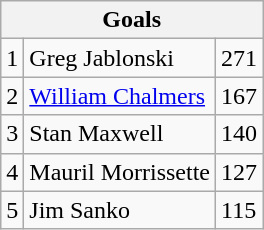<table class="wikitable">
<tr>
<th colspan=3>Goals</th>
</tr>
<tr>
<td>1</td>
<td>Greg Jablonski</td>
<td>271</td>
</tr>
<tr>
<td>2</td>
<td><a href='#'>William Chalmers</a></td>
<td>167</td>
</tr>
<tr>
<td>3</td>
<td>Stan Maxwell</td>
<td>140</td>
</tr>
<tr>
<td>4</td>
<td>Mauril Morrissette</td>
<td>127</td>
</tr>
<tr>
<td>5</td>
<td>Jim Sanko</td>
<td>115</td>
</tr>
</table>
